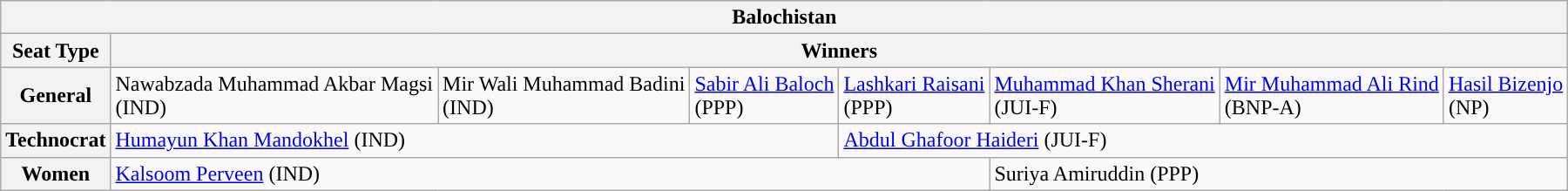<table class="wikitable">
<tr>
<th colspan="8">Balochistan</th>
</tr>
<tr>
<th>Seat Type</th>
<th colspan="7">Winners</th>
</tr>
<tr>
<th>General</th>
<td style="background:">Nawabzada Muhammad Akbar Magsi<br>(IND)</td>
<td style="background:">Mir Wali Muhammad Badini<br>(IND)</td>
<td style="background:"><a href='#'>Sabir Ali Baloch</a><br>(PPP)</td>
<td style="background:"><a href='#'>Lashkari Raisani</a><br>(PPP)</td>
<td style="background:"><a href='#'>Muhammad Khan Sherani</a><br>(JUI-F)</td>
<td style="background:"><a href='#'>Mir Muhammad Ali Rind</a><br>(BNP-A)</td>
<td style="background:"><a href='#'>Hasil Bizenjo</a><br>(NP)</td>
</tr>
<tr>
<th>Technocrat</th>
<td colspan="3" style="background:"><a href='#'>Humayun Khan Mandokhel</a> (IND)</td>
<td colspan="4" style="background:"><a href='#'>Abdul Ghafoor Haideri</a> (JUI-F)</td>
</tr>
<tr>
<th>Women</th>
<td colspan="4" style="background:"><a href='#'>Kalsoom Perveen</a> (IND)</td>
<td colspan="3" style="background:">Suriya Amiruddin (PPP)</td>
</tr>
</table>
